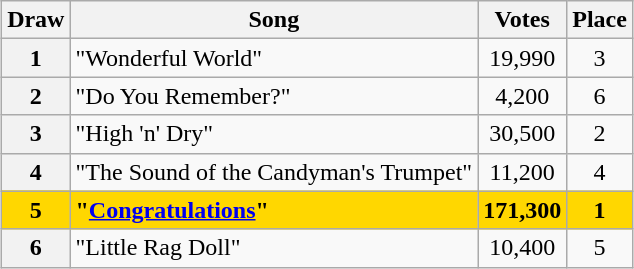<table class="sortable wikitable plainrowheaders" style="margin: 1em auto 1em auto; text-align:center;">
<tr>
<th scope="col">Draw</th>
<th scope="col">Song</th>
<th scope="col">Votes</th>
<th scope="col">Place</th>
</tr>
<tr>
<th scope="row" style="text-align:center;">1</th>
<td align="left">"Wonderful World"</td>
<td>19,990</td>
<td>3</td>
</tr>
<tr>
<th scope="row" style="text-align:center;">2</th>
<td align="left">"Do You Remember?"</td>
<td>4,200</td>
<td>6</td>
</tr>
<tr>
<th scope="row" style="text-align:center;">3</th>
<td align="left">"High 'n' Dry"</td>
<td>30,500</td>
<td>2</td>
</tr>
<tr>
<th scope="row" style="text-align:center;">4</th>
<td align="left">"The Sound of the Candyman's Trumpet"</td>
<td>11,200</td>
<td>4</td>
</tr>
<tr style="background:gold; font-weight:bold;">
<th scope="row" style="text-align:center; font-weight:bold; background:gold;">5</th>
<td align="left">"<a href='#'>Congratulations</a>"</td>
<td>171,300</td>
<td>1</td>
</tr>
<tr>
<th scope="row" style="text-align:center;">6</th>
<td align="left">"Little Rag Doll"</td>
<td>10,400</td>
<td>5</td>
</tr>
</table>
